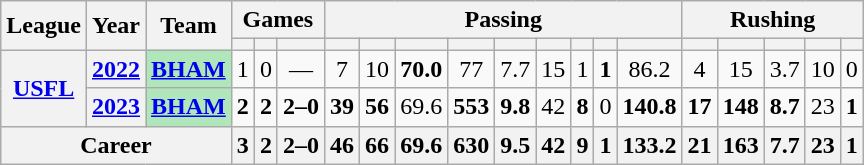<table class="wikitable" style="text-align:center;">
<tr>
<th rowspan="2">League</th>
<th rowspan="2">Year</th>
<th rowspan="2">Team</th>
<th colspan="3">Games</th>
<th colspan="9">Passing</th>
<th colspan="5">Rushing</th>
</tr>
<tr>
<th></th>
<th></th>
<th></th>
<th></th>
<th></th>
<th></th>
<th></th>
<th></th>
<th></th>
<th></th>
<th></th>
<th></th>
<th></th>
<th></th>
<th></th>
<th></th>
<th></th>
</tr>
<tr>
<th rowspan="2"><a href='#'>USFL</a></th>
<th><a href='#'>2022</a></th>
<th style="background:#afe6ba"><a href='#'>BHAM</a></th>
<td>1</td>
<td>0</td>
<td>—</td>
<td>7</td>
<td>10</td>
<td><strong>70.0</strong></td>
<td>77</td>
<td>7.7</td>
<td>15</td>
<td>1</td>
<td><strong>1</strong></td>
<td>86.2</td>
<td>4</td>
<td>15</td>
<td>3.7</td>
<td>10</td>
<td>0</td>
</tr>
<tr>
<th !><a href='#'>2023</a></th>
<th style="background:#afe6ba"><a href='#'>BHAM</a></th>
<td><strong>2</strong></td>
<td><strong>2</strong></td>
<td><strong>2–0</strong></td>
<td><strong>39</strong></td>
<td><strong>56</strong></td>
<td>69.6</td>
<td><strong>553</strong></td>
<td><strong>9.8</strong></td>
<td>42</td>
<td><strong>8</strong></td>
<td>0</td>
<td><strong>140.8</strong></td>
<td><strong>17</strong></td>
<td><strong>148</strong></td>
<td><strong>8.7</strong></td>
<td>23</td>
<td><strong>1</strong></td>
</tr>
<tr>
<th colspan="3">Career</th>
<th>3</th>
<th>2</th>
<th>2–0</th>
<th>46</th>
<th>66</th>
<th>69.6</th>
<th>630</th>
<th>9.5</th>
<th>42</th>
<th>9</th>
<th>1</th>
<th>133.2</th>
<th>21</th>
<th>163</th>
<th>7.7</th>
<th>23</th>
<th>1</th>
</tr>
</table>
